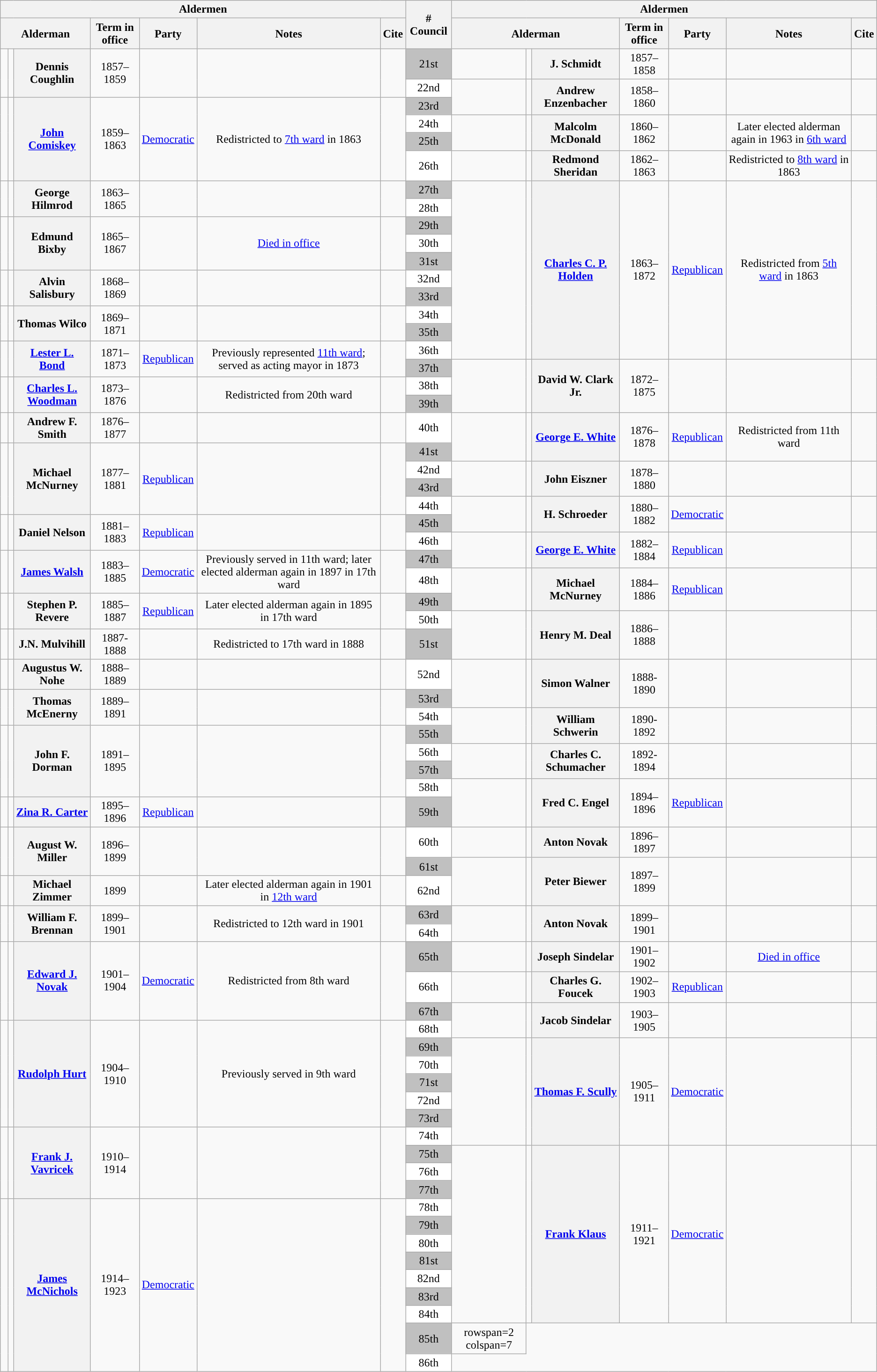<table class="wikitable" style="text-align:center;">
<tr>
<th scope="col" colspan="7">Aldermen</th>
<th rowspan=2 scope=col># Council</th>
<th scope="col" colspan="7">Aldermen</th>
</tr>
<tr>
<th scope="col" colspan="3">Alderman</th>
<th scope="col">Term in office</th>
<th scope="col">Party</th>
<th scope="col">Notes</th>
<th scope="col">Cite</th>
<th scope="col" colspan="3">Alderman</th>
<th scope="col">Term in office</th>
<th scope="col">Party</th>
<th scope="col">Notes</th>
<th scope="col">Cite</th>
</tr>
<tr>
<td rowspan=2></td>
<td rowspan=2></td>
<th rowspan=2 scope="row">Dennis Coughlin</th>
<td rowspan=2>1857–1859</td>
<td rowspan=2></td>
<td rowspan=2></td>
<td rowspan=2></td>
<td style= "background-color:#C0C0C0">21st</td>
<td></td>
<td></td>
<th scope="row">J. Schmidt</th>
<td>1857–1858</td>
<td></td>
<td></td>
<td></td>
</tr>
<tr>
<td style= "background-color:#FFFFFF">22nd</td>
<td rowspan=2></td>
<td rowspan=2></td>
<th rowspan=2 scope="row">Andrew Enzenbacher</th>
<td rowspan=2>1858–1860</td>
<td rowspan=2></td>
<td rowspan=2></td>
<td rowspan=2></td>
</tr>
<tr>
<td rowspan=4> </td>
<td rowspan=4></td>
<th rowspan=4 scope="row"><a href='#'>John Comiskey</a></th>
<td rowspan=4>1859–1863</td>
<td rowspan=4><a href='#'>Democratic</a></td>
<td rowspan=4>Redistricted to <a href='#'>7th ward</a> in 1863</td>
<td rowspan=4></td>
<td style= "background-color:#C0C0C0">23rd</td>
</tr>
<tr>
<td style= "background-color:#FFFFFF">24th</td>
<td rowspan=2></td>
<td rowspan=2></td>
<th rowspan=2 scope="row">Malcolm McDonald</th>
<td rowspan=2>1860–1862</td>
<td rowspan=2></td>
<td rowspan=2>Later elected alderman again in 1963 in <a href='#'>6th ward</a></td>
<td rowspan=2></td>
</tr>
<tr>
<td style= "background-color:#C0C0C0">25th</td>
</tr>
<tr>
<td style= "background-color:#FFFFFF">26th</td>
<td></td>
<td></td>
<th scope="row">Redmond Sheridan</th>
<td>1862–1863</td>
<td></td>
<td>Redistricted to <a href='#'>8th ward</a> in 1863</td>
<td></td>
</tr>
<tr>
<td rowspan=2></td>
<td rowspan=2></td>
<th rowspan=2 scope="row">George Hilmrod</th>
<td rowspan=2>1863–1865</td>
<td rowspan=2></td>
<td rowspan=2></td>
<td rowspan=2></td>
<td style= "background-color:#C0C0C0">27th</td>
<td rowspan=10> </td>
<td rowspan=10></td>
<th rowspan=10 scope="row"><a href='#'>Charles C. P. Holden</a></th>
<td rowspan=10>1863–1872</td>
<td rowspan=10><a href='#'>Republican</a></td>
<td rowspan=10>Redistricted from <a href='#'>5th ward</a> in 1863</td>
<td rowspan=10></td>
</tr>
<tr>
<td style= "background-color:#FFFFFF">28th</td>
</tr>
<tr>
<td rowspan=3></td>
<td rowspan=3></td>
<th rowspan=3 scope="row">Edmund Bixby</th>
<td rowspan=3>1865–1867</td>
<td rowspan=3></td>
<td rowspan=3><a href='#'>Died in office</a></td>
<td rowspan=3></td>
<td style= "background-color:#C0C0C0">29th</td>
</tr>
<tr>
<td style= "background-color:#FFFFFF">30th</td>
</tr>
<tr>
<td style= "background-color:#C0C0C0">31st</td>
</tr>
<tr>
<td rowspan=2></td>
<td rowspan=2></td>
<th rowspan=2 scope="row">Alvin Salisbury</th>
<td rowspan=2>1868–1869</td>
<td rowspan=2></td>
<td rowspan=2></td>
<td rowspan=2></td>
<td style= "background-color:#FFFFFF">32nd</td>
</tr>
<tr>
<td style= "background-color:#C0C0C0">33rd</td>
</tr>
<tr>
<td rowspan=2></td>
<td rowspan=2></td>
<th rowspan=2 scope="row">Thomas Wilco</th>
<td rowspan=2>1869–1871</td>
<td rowspan=2></td>
<td rowspan=2></td>
<td rowspan=2></td>
<td style= "background-color:#FFFFFF">34th</td>
</tr>
<tr>
<td style= "background-color:#C0C0C0">35th</td>
</tr>
<tr>
<td rowspan=2> </td>
<td rowspan=2></td>
<th rowspan=2 scope="row"><a href='#'>Lester L. Bond</a></th>
<td rowspan=2>1871–1873</td>
<td rowspan=2><a href='#'>Republican</a></td>
<td rowspan=2>Previously represented <a href='#'>11th ward</a>; served as acting mayor in 1873</td>
<td rowspan=2></td>
<td style= "background-color:#FFFFFF">36th</td>
</tr>
<tr>
<td style= "background-color:#C0C0C0">37th</td>
<td rowspan=3></td>
<td rowspan=3></td>
<th rowspan=3 scope="row">David W. Clark Jr.</th>
<td rowspan=3>1872–1875</td>
<td rowspan=3></td>
<td rowspan=3></td>
<td rowspan=3></td>
</tr>
<tr>
<td rowspan=2></td>
<td rowspan=2></td>
<th rowspan=2 scope="row"><a href='#'>Charles L. Woodman</a></th>
<td rowspan=2>1873–1876</td>
<td rowspan=2></td>
<td rowspan=2>Redistricted from 20th ward</td>
<td rowspan=2></td>
<td style= "background-color:#FFFFFF">38th</td>
</tr>
<tr>
<td style= "background-color:#C0C0C0">39th</td>
</tr>
<tr>
<td></td>
<td></td>
<th scope="row">Andrew F. Smith</th>
<td>1876–1877</td>
<td></td>
<td></td>
<td></td>
<td style= "background-color:#FFFFFF">40th</td>
<td rowspan=2> </td>
<td rowspan=2></td>
<th rowspan=2 scope="row"><a href='#'>George E. White</a></th>
<td rowspan=2>1876–1878</td>
<td rowspan=2><a href='#'>Republican</a></td>
<td rowspan=2>Redistricted from 11th ward</td>
<td rowspan=2></td>
</tr>
<tr>
<td rowspan=4> </td>
<td rowspan=4></td>
<th rowspan=4 scope="row">Michael McNurney</th>
<td rowspan=4>1877–1881</td>
<td rowspan=4><a href='#'>Republican</a></td>
<td rowspan=4></td>
<td rowspan=4></td>
<td style= "background-color:#C0C0C0">41st</td>
</tr>
<tr>
<td style= "background-color:#FFFFFF">42nd</td>
<td rowspan=2></td>
<td rowspan=2></td>
<th rowspan=2 scope="row">John Eiszner</th>
<td rowspan=2>1878–1880</td>
<td rowspan=2></td>
<td rowspan=2></td>
<td rowspan=2></td>
</tr>
<tr>
<td style= "background-color:#C0C0C0">43rd</td>
</tr>
<tr>
<td style= "background-color:#FFFFFF">44th</td>
<td rowspan=2> </td>
<td rowspan=2></td>
<th rowspan=2 scope="row">H. Schroeder</th>
<td rowspan=2>1880–1882</td>
<td rowspan=2><a href='#'>Democratic</a></td>
<td rowspan=2></td>
<td rowspan=2></td>
</tr>
<tr>
<td rowspan=2> </td>
<td rowspan=2></td>
<th rowspan=2 scope="row">Daniel Nelson</th>
<td rowspan=2>1881–1883</td>
<td rowspan=2><a href='#'>Republican</a></td>
<td rowspan=2></td>
<td rowspan=2></td>
<td style= "background-color:#C0C0C0">45th</td>
</tr>
<tr>
<td style= "background-color:#FFFFFF">46th</td>
<td rowspan=2> </td>
<td rowspan=2></td>
<th rowspan=2 scope="row"><a href='#'>George E. White</a></th>
<td rowspan=2>1882–1884</td>
<td rowspan=2><a href='#'>Republican</a></td>
<td rowspan=2></td>
<td rowspan=2></td>
</tr>
<tr>
<td rowspan=2> </td>
<td rowspan=2></td>
<th rowspan=2 scope="row"><a href='#'>James Walsh</a></th>
<td rowspan=2>1883–1885</td>
<td rowspan=2><a href='#'>Democratic</a></td>
<td rowspan=2>Previously served in 11th ward; later elected alderman again in 1897 in 17th ward</td>
<td rowspan=2></td>
<td style= "background-color:#C0C0C0">47th</td>
</tr>
<tr>
<td style= "background-color:#FFFFFF">48th</td>
<td rowspan=2> </td>
<td rowspan=2></td>
<th rowspan=2 scope="row">Michael McNurney</th>
<td rowspan=2>1884–1886</td>
<td rowspan=2><a href='#'>Republican</a></td>
<td rowspan=2></td>
<td rowspan=2></td>
</tr>
<tr>
<td rowspan=2> </td>
<td rowspan=2></td>
<th rowspan=2 scope="row">Stephen P. Revere</th>
<td rowspan=2>1885–1887</td>
<td rowspan=2><a href='#'>Republican</a></td>
<td rowspan=2>Later elected alderman again in 1895 in 17th ward</td>
<td rowspan=2></td>
<td style= "background-color:#C0C0C0">49th</td>
</tr>
<tr>
<td style= "background-color:#FFFFFF">50th</td>
<td rowspan=2> </td>
<td rowspan=2></td>
<th rowspan=2 scope="row">Henry M. Deal</th>
<td rowspan=2>1886–1888</td>
<td rowspan=2></td>
<td rowspan=2></td>
<td rowspan=2></td>
</tr>
<tr>
<td></td>
<td></td>
<th scope="row">J.N. Mulvihill</th>
<td>1887-1888</td>
<td></td>
<td>Redistricted to 17th ward in 1888</td>
<td></td>
<td style= "background-color:#C0C0C0">51st</td>
</tr>
<tr>
<td></td>
<td></td>
<th scope="row">Augustus W. Nohe</th>
<td>1888–1889</td>
<td></td>
<td></td>
<td></td>
<td style= "background-color:#FFFFFF">52nd</td>
<td rowspan=2></td>
<td rowspan=2></td>
<th rowspan=2 scope="row">Simon Walner</th>
<td rowspan=2>1888-1890</td>
<td rowspan=2></td>
<td rowspan=2></td>
<td rowspan=2></td>
</tr>
<tr>
<td rowspan=2></td>
<td rowspan=2></td>
<th rowspan=2 scope="row">Thomas McEnerny</th>
<td rowspan=2>1889–1891</td>
<td rowspan=2></td>
<td rowspan=2></td>
<td rowspan=2></td>
<td style= "background-color:#C0C0C0">53rd</td>
</tr>
<tr>
<td style= "background-color:#FFFFFF">54th</td>
<td rowspan=2></td>
<td rowspan=2></td>
<th rowspan=2 scope="row">William Schwerin</th>
<td rowspan=2>1890-1892</td>
<td rowspan=2></td>
<td rowspan=2></td>
<td rowspan=2></td>
</tr>
<tr>
<td rowspan=4></td>
<td rowspan=4></td>
<th rowspan=4 scope="row">John F. Dorman</th>
<td rowspan=4>1891–1895</td>
<td rowspan=4></td>
<td rowspan=4></td>
<td rowspan=4></td>
<td style= "background-color:#C0C0C0">55th</td>
</tr>
<tr>
<td style= "background-color:#FFFFFF">56th</td>
<td rowspan=2></td>
<td rowspan=2></td>
<th rowspan=2 scope="row">Charles C. Schumacher</th>
<td rowspan=2>1892-1894</td>
<td rowspan=2></td>
<td rowspan=2></td>
<td rowspan=2></td>
</tr>
<tr>
<td style= "background-color:#C0C0C0">57th</td>
</tr>
<tr>
<td style= "background-color:#FFFFFF">58th</td>
<td rowspan=2> </td>
<td rowspan=2></td>
<th rowspan=2 scope="row">Fred C. Engel</th>
<td rowspan=2>1894–1896</td>
<td rowspan=2><a href='#'>Republican</a></td>
<td rowspan=2></td>
<td rowspan=2></td>
</tr>
<tr>
<td> </td>
<td></td>
<th scope="row"><a href='#'>Zina R. Carter</a></th>
<td>1895–1896</td>
<td><a href='#'>Republican</a></td>
<td></td>
<td></td>
<td style= "background-color:#C0C0C0">59th</td>
</tr>
<tr>
<td rowspan=3></td>
<td rowspan=3></td>
<th rowspan=3 scope="row">August W. Miller</th>
<td rowspan=3>1896–1899</td>
<td rowspan=3></td>
<td rowspan=3></td>
<td rowspan=3></td>
<td style= "background-color:#FFFFFF">60th</td>
<td></td>
<td></td>
<th scope="row">Anton Novak</th>
<td>1896–1897</td>
<td></td>
<td></td>
<td></td>
</tr>
<tr>
<td style= "background-color:#C0C0C0">61st</td>
<td rowspan=3></td>
<td rowspan=3></td>
<th rowspan=3 scope="row">Peter Biewer</th>
<td rowspan=3>1897–1899</td>
<td rowspan=3></td>
<td rowspan=3></td>
<td rowspan=3></td>
</tr>
<tr>
<td rowspan=2 style= "background-color:#FFFFFF">62nd</td>
</tr>
<tr>
<td></td>
<td></td>
<th scope="row">Michael Zimmer</th>
<td>1899</td>
<td></td>
<td>Later elected alderman again in 1901 in <a href='#'>12th ward</a></td>
<td></td>
</tr>
<tr>
<td rowspan=2></td>
<td rowspan=2></td>
<th rowspan=2 scope="row">William F. Brennan</th>
<td rowspan=2>1899–1901</td>
<td rowspan=2></td>
<td rowspan=2>Redistricted to 12th ward in 1901</td>
<td rowspan=2></td>
<td style= "background-color:#C0C0C0">63rd</td>
<td rowspan=2></td>
<td rowspan=2></td>
<th rowspan=2 scope="row">Anton Novak</th>
<td rowspan=2>1899–1901</td>
<td rowspan=2></td>
<td rowspan=2></td>
<td rowspan=2></td>
</tr>
<tr>
<td style= "background-color:#FFFFFF">64th</td>
</tr>
<tr>
<td rowspan=3> </td>
<td rowspan=3></td>
<th rowspan=3 scope="row"><a href='#'>Edward J. Novak</a></th>
<td rowspan=3>1901–1904</td>
<td rowspan=3><a href='#'>Democratic</a></td>
<td rowspan=3>Redistricted from 8th ward</td>
<td rowspan=3></td>
<td style= "background-color:#C0C0C0">65th</td>
<td></td>
<td></td>
<th scope="row">Joseph Sindelar</th>
<td>1901–1902</td>
<td></td>
<td><a href='#'>Died in office</a></td>
<td></td>
</tr>
<tr>
<td style= "background-color:#FFFFFF">66th</td>
<td> </td>
<td></td>
<th scope="row">Charles G. Foucek</th>
<td>1902–1903</td>
<td><a href='#'>Republican</a></td>
<td></td>
<td></td>
</tr>
<tr>
<td style= "background-color:#C0C0C0">67th</td>
<td rowspan=2></td>
<td rowspan=2></td>
<th rowspan=2 scope="row">Jacob Sindelar</th>
<td rowspan=2>1903–1905</td>
<td rowspan=2></td>
<td rowspan=2></td>
<td rowspan=2></td>
</tr>
<tr>
<td rowspan=6></td>
<td rowspan=6></td>
<th rowspan=6 scope="row"><a href='#'>Rudolph Hurt</a></th>
<td rowspan=6>1904–1910</td>
<td rowspan=6></td>
<td rowspan=6>Previously served in 9th ward</td>
<td rowspan=6></td>
<td style= "background-color:#FFFFFF">68th</td>
</tr>
<tr>
<td style= "background-color:#C0C0C0">69th</td>
<td rowspan=6> </td>
<td rowspan=6></td>
<th rowspan=6 scope="row"><a href='#'>Thomas F. Scully</a></th>
<td rowspan=6>1905–1911</td>
<td rowspan=6><a href='#'>Democratic</a></td>
<td rowspan=6></td>
<td rowspan=6></td>
</tr>
<tr>
<td style= "background-color:#FFFFFF">70th</td>
</tr>
<tr>
<td style= "background-color:#C0C0C0">71st</td>
</tr>
<tr>
<td style= "background-color:#FFFFFF">72nd</td>
</tr>
<tr>
<td style= "background-color:#C0C0C0">73rd</td>
</tr>
<tr>
<td rowspan=4></td>
<td rowspan=4></td>
<th rowspan=4 scope="row"><a href='#'>Frank J. Vavricek</a></th>
<td rowspan=4>1910–1914</td>
<td rowspan=4></td>
<td rowspan=4></td>
<td rowspan=4></td>
<td style= "background-color:#FFFFFF">74th</td>
</tr>
<tr>
<td style= "background-color:#C0C0C0">75th</td>
<td rowspan=10> </td>
<td rowspan=10></td>
<th rowspan=10 scope="row"><a href='#'>Frank Klaus</a></th>
<td rowspan=10>1911–1921</td>
<td rowspan=10><a href='#'>Democratic</a></td>
<td rowspan=10></td>
<td rowspan=10></td>
</tr>
<tr>
<td style= "background-color:#FFFFFF">76th</td>
</tr>
<tr>
<td style= "background-color:#C0C0C0">77th</td>
</tr>
<tr>
<td rowspan=9> </td>
<td rowspan=9></td>
<th rowspan=9 scope="row"><a href='#'>James McNichols</a></th>
<td rowspan=9>1914–1923</td>
<td rowspan=9><a href='#'>Democratic</a></td>
<td rowspan=9></td>
<td rowspan=9></td>
<td style= "background-color:#FFFFFF">78th</td>
</tr>
<tr>
<td style= "background-color:#C0C0C0">79th</td>
</tr>
<tr>
<td style= "background-color:#FFFFFF">80th</td>
</tr>
<tr>
<td style= "background-color:#C0C0C0">81st</td>
</tr>
<tr>
<td style= "background-color:#FFFFFF">82nd</td>
</tr>
<tr>
<td style= "background-color:#C0C0C0">83rd</td>
</tr>
<tr>
<td style= "background-color:#FFFFFF">84th</td>
</tr>
<tr>
<td style= "background-color:#C0C0C0">85th</td>
<td>rowspan=2 colspan=7 </td>
</tr>
<tr>
<td style= "background-color:#FFFFFF">86th</td>
</tr>
</table>
